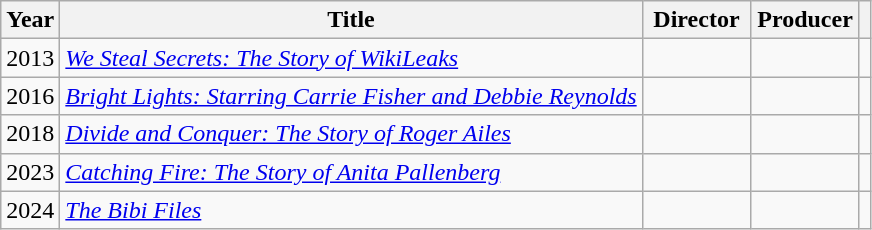<table class="wikitable sortable">
<tr>
<th>Year</th>
<th>Title</th>
<th width="65">Director</th>
<th width="65">Producer</th>
<th class="unsortable"></th>
</tr>
<tr>
<td>2013</td>
<td><em><a href='#'>We Steal Secrets: The Story of WikiLeaks</a></em></td>
<td></td>
<td></td>
<td></td>
</tr>
<tr>
<td>2016</td>
<td><em><a href='#'>Bright Lights: Starring Carrie Fisher and Debbie Reynolds</a></em></td>
<td></td>
<td></td>
<td></td>
</tr>
<tr>
<td>2018</td>
<td><em><a href='#'>Divide and Conquer: The Story of Roger Ailes</a></em></td>
<td></td>
<td></td>
<td></td>
</tr>
<tr>
<td>2023</td>
<td><em><a href='#'>Catching Fire: The Story of Anita Pallenberg</a></em></td>
<td></td>
<td></td>
<td></td>
</tr>
<tr>
<td>2024</td>
<td><em><a href='#'>The Bibi Files</a></em></td>
<td></td>
<td></td>
<td></td>
</tr>
</table>
